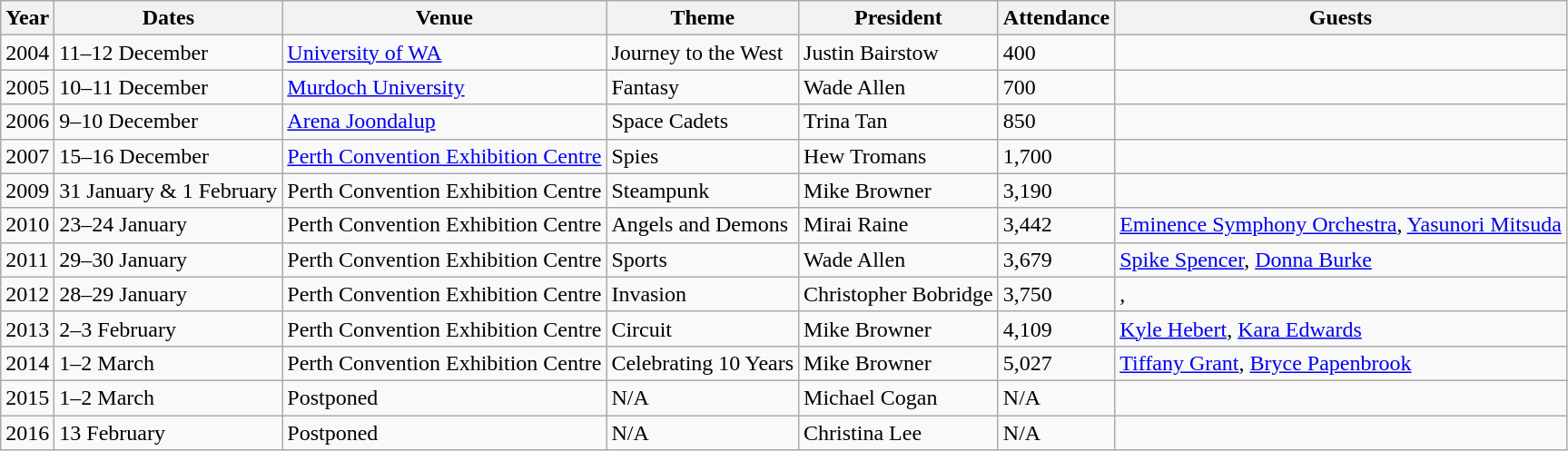<table class="wikitable" border="1">
<tr>
<th>Year</th>
<th>Dates</th>
<th>Venue</th>
<th>Theme</th>
<th>President</th>
<th>Attendance</th>
<th>Guests</th>
</tr>
<tr>
<td>2004</td>
<td>11–12 December</td>
<td><a href='#'>University of WA</a></td>
<td>Journey to the West</td>
<td>Justin Bairstow</td>
<td>400</td>
<td></td>
</tr>
<tr>
<td>2005</td>
<td>10–11 December</td>
<td><a href='#'>Murdoch University</a></td>
<td>Fantasy</td>
<td>Wade Allen</td>
<td>700</td>
<td></td>
</tr>
<tr>
<td>2006</td>
<td>9–10 December</td>
<td><a href='#'>Arena Joondalup</a></td>
<td>Space Cadets</td>
<td>Trina Tan</td>
<td>850</td>
<td></td>
</tr>
<tr>
<td>2007</td>
<td>15–16 December</td>
<td><a href='#'>Perth Convention Exhibition Centre</a></td>
<td>Spies</td>
<td>Hew Tromans</td>
<td>1,700</td>
<td></td>
</tr>
<tr>
<td>2009</td>
<td>31 January & 1 February</td>
<td>Perth Convention Exhibition Centre</td>
<td>Steampunk</td>
<td>Mike Browner</td>
<td>3,190</td>
<td></td>
</tr>
<tr>
<td>2010</td>
<td>23–24 January</td>
<td>Perth Convention Exhibition Centre</td>
<td>Angels and Demons</td>
<td>Mirai Raine</td>
<td>3,442</td>
<td><a href='#'>Eminence Symphony Orchestra</a>, <a href='#'>Yasunori Mitsuda</a></td>
</tr>
<tr>
<td>2011</td>
<td>29–30 January</td>
<td>Perth Convention Exhibition Centre</td>
<td>Sports</td>
<td>Wade Allen</td>
<td>3,679</td>
<td><a href='#'>Spike Spencer</a>, <a href='#'>Donna Burke</a></td>
</tr>
<tr>
<td>2012</td>
<td>28–29 January</td>
<td>Perth Convention Exhibition Centre</td>
<td>Invasion</td>
<td>Christopher Bobridge</td>
<td>3,750</td>
<td>, </td>
</tr>
<tr>
<td>2013</td>
<td>2–3 February</td>
<td>Perth Convention Exhibition Centre</td>
<td>Circuit</td>
<td>Mike Browner</td>
<td>4,109</td>
<td><a href='#'>Kyle Hebert</a>, <a href='#'>Kara Edwards</a></td>
</tr>
<tr>
<td>2014</td>
<td>1–2 March</td>
<td>Perth Convention Exhibition Centre</td>
<td>Celebrating 10 Years</td>
<td>Mike Browner</td>
<td>5,027</td>
<td><a href='#'>Tiffany Grant</a>, <a href='#'>Bryce Papenbrook</a></td>
</tr>
<tr>
<td>2015</td>
<td>1–2 March</td>
<td>Postponed</td>
<td>N/A</td>
<td>Michael Cogan</td>
<td>N/A</td>
</tr>
<tr>
<td>2016</td>
<td>13 February</td>
<td>Postponed</td>
<td>N/A</td>
<td>Christina Lee</td>
<td>N/A</td>
<td></td>
</tr>
</table>
